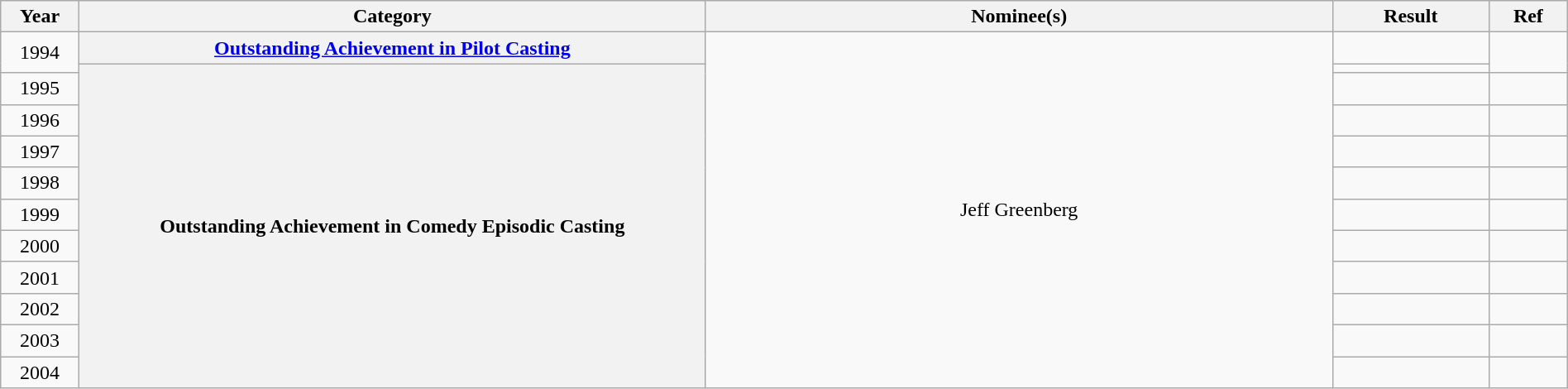<table class="wikitable plainrowheaders" style="font-size: 100%; text-align:center" width=100%>
<tr>
<th scope="col" width="5%">Year</th>
<th scope="col" width="40%">Category</th>
<th scope="col" width="40%">Nominee(s)</th>
<th scope="col" width="10%">Result</th>
<th scope="col" width="5%">Ref</th>
</tr>
<tr>
<td rowspan="2">1994</td>
<th scope="row" style="text-align:center"><a href='#'>Outstanding Achievement in Pilot Casting</a></th>
<td rowspan="12">Jeff Greenberg</td>
<td></td>
<td rowspan="2"></td>
</tr>
<tr>
<th scope="row" style="text-align:center" rowspan="11">Outstanding Achievement in Comedy Episodic Casting</th>
<td></td>
</tr>
<tr>
<td>1995</td>
<td></td>
<td></td>
</tr>
<tr>
<td>1996</td>
<td></td>
<td></td>
</tr>
<tr>
<td>1997</td>
<td></td>
<td></td>
</tr>
<tr>
<td>1998</td>
<td></td>
<td></td>
</tr>
<tr>
<td>1999</td>
<td></td>
<td></td>
</tr>
<tr>
<td>2000</td>
<td></td>
<td></td>
</tr>
<tr>
<td>2001</td>
<td></td>
<td></td>
</tr>
<tr>
<td>2002</td>
<td></td>
<td></td>
</tr>
<tr>
<td>2003</td>
<td></td>
<td></td>
</tr>
<tr>
<td>2004</td>
<td></td>
<td></td>
</tr>
</table>
